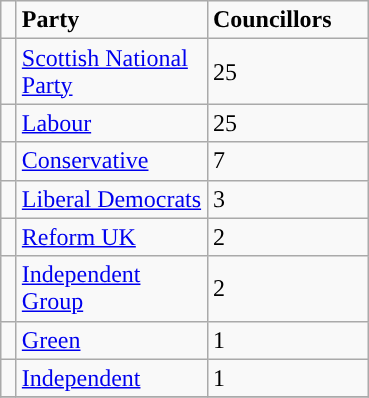<table class="wikitable">
<tr>
<td width="3"></td>
<td width="120"><strong>Party</strong></td>
<td width="100"><strong>Councillors</strong></td>
</tr>
<tr>
<td style="color:inherit;background:"></td>
<td><a href='#'>Scottish National Party</a></td>
<td>25</td>
</tr>
<tr>
<td style="color:inherit;background:"></td>
<td><a href='#'>Labour</a></td>
<td>25</td>
</tr>
<tr>
<td style="color:inherit;background:"></td>
<td><a href='#'>Conservative</a></td>
<td>7</td>
</tr>
<tr>
<td style="color:inherit;background:"></td>
<td><a href='#'>Liberal Democrats</a></td>
<td>3</td>
</tr>
<tr>
<td style="color:inherit;background:"></td>
<td><a href='#'>Reform UK</a></td>
<td>2</td>
</tr>
<tr>
<td style="color:inherit;background:"></td>
<td><a href='#'>Independent Group</a></td>
<td>2</td>
</tr>
<tr>
<td style="color:inherit;background:"></td>
<td><a href='#'>Green</a></td>
<td>1</td>
</tr>
<tr>
<td style="color:inherit;background:"></td>
<td><a href='#'>Independent</a></td>
<td>1</td>
</tr>
<tr>
</tr>
</table>
